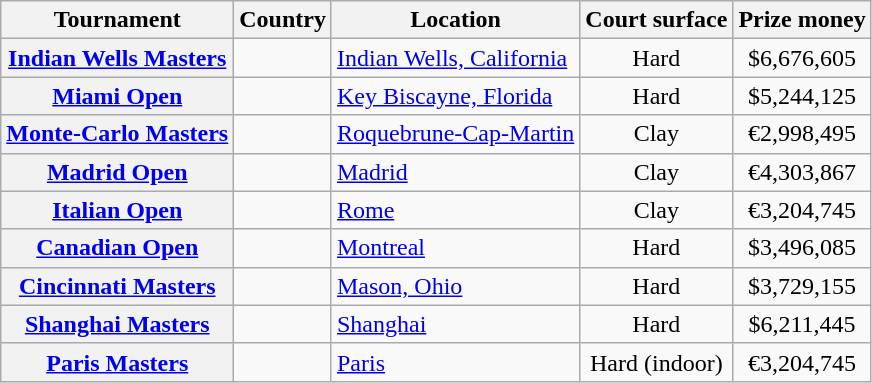<table class="wikitable plainrowheaders nowrap">
<tr>
<th scope="col">Tournament</th>
<th scope="col">Country</th>
<th scope="col">Location</th>
<th scope="col">Court surface</th>
<th scope="col">Prize money</th>
</tr>
<tr>
<th scope="row"><a href='#'>Indian Wells Masters</a></th>
<td></td>
<td><a href='#'>Indian Wells, California</a></td>
<td align="center">Hard</td>
<td align="center">$6,676,605</td>
</tr>
<tr>
<th scope="row"><a href='#'>Miami Open</a></th>
<td></td>
<td><a href='#'>Key Biscayne, Florida</a></td>
<td align="center">Hard</td>
<td align="center">$5,244,125</td>
</tr>
<tr>
<th scope="row"><a href='#'>Monte-Carlo Masters</a></th>
<td></td>
<td><a href='#'>Roquebrune-Cap-Martin</a></td>
<td align="center">Clay</td>
<td align="center">€2,998,495</td>
</tr>
<tr>
<th scope="row"><a href='#'>Madrid Open</a></th>
<td></td>
<td><a href='#'>Madrid</a></td>
<td align="center">Clay</td>
<td align="center">€4,303,867</td>
</tr>
<tr>
<th scope="row"><a href='#'>Italian Open</a></th>
<td></td>
<td><a href='#'>Rome</a></td>
<td align="center">Clay</td>
<td align="center">€3,204,745</td>
</tr>
<tr>
<th scope="row"><a href='#'>Canadian Open</a></th>
<td></td>
<td><a href='#'>Montreal</a></td>
<td align="center">Hard</td>
<td align="center">$3,496,085</td>
</tr>
<tr>
<th scope="row"><a href='#'>Cincinnati Masters</a></th>
<td></td>
<td><a href='#'>Mason, Ohio</a></td>
<td align="center">Hard</td>
<td align="center">$3,729,155</td>
</tr>
<tr>
<th scope="row"><a href='#'>Shanghai Masters</a></th>
<td></td>
<td><a href='#'>Shanghai</a></td>
<td align="center">Hard</td>
<td align="center">$6,211,445</td>
</tr>
<tr>
<th scope="row"><a href='#'>Paris Masters</a></th>
<td></td>
<td><a href='#'>Paris</a></td>
<td align="center">Hard (indoor)</td>
<td align="center">€3,204,745</td>
</tr>
</table>
